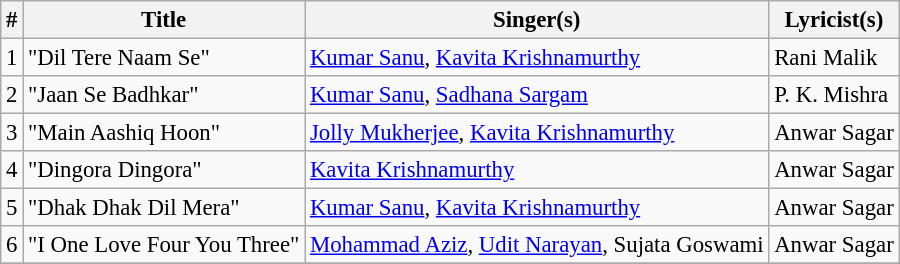<table class="wikitable" style="font-size:95%;">
<tr>
<th>#</th>
<th>Title</th>
<th>Singer(s)</th>
<th>Lyricist(s)</th>
</tr>
<tr>
<td>1</td>
<td>"Dil Tere Naam Se"</td>
<td><a href='#'>Kumar Sanu</a>, <a href='#'>Kavita Krishnamurthy</a></td>
<td>Rani Malik</td>
</tr>
<tr>
<td>2</td>
<td>"Jaan Se Badhkar"</td>
<td><a href='#'>Kumar Sanu</a>, <a href='#'>Sadhana Sargam</a></td>
<td>P. K. Mishra</td>
</tr>
<tr>
<td>3</td>
<td>"Main Aashiq Hoon"</td>
<td><a href='#'>Jolly Mukherjee</a>, <a href='#'>Kavita Krishnamurthy</a></td>
<td>Anwar Sagar</td>
</tr>
<tr>
<td>4</td>
<td>"Dingora Dingora"</td>
<td><a href='#'>Kavita Krishnamurthy</a></td>
<td>Anwar Sagar</td>
</tr>
<tr>
<td>5</td>
<td>"Dhak Dhak Dil Mera"</td>
<td><a href='#'>Kumar Sanu</a>, <a href='#'>Kavita Krishnamurthy</a></td>
<td>Anwar Sagar</td>
</tr>
<tr>
<td>6</td>
<td>"I One Love Four You Three"</td>
<td><a href='#'>Mohammad Aziz</a>, <a href='#'>Udit Narayan</a>, Sujata Goswami</td>
<td>Anwar Sagar</td>
</tr>
<tr>
</tr>
</table>
